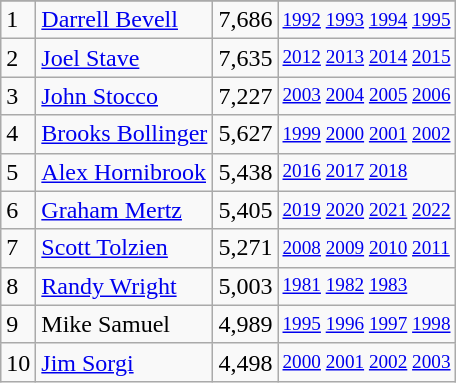<table class="wikitable">
<tr>
</tr>
<tr>
<td>1</td>
<td><a href='#'>Darrell Bevell</a></td>
<td>7,686</td>
<td style="font-size:80%;"><a href='#'>1992</a> <a href='#'>1993</a> <a href='#'>1994</a> <a href='#'>1995</a></td>
</tr>
<tr>
<td>2</td>
<td><a href='#'>Joel Stave</a></td>
<td>7,635</td>
<td style="font-size:80%;"><a href='#'>2012</a> <a href='#'>2013</a> <a href='#'>2014</a> <a href='#'>2015</a></td>
</tr>
<tr>
<td>3</td>
<td><a href='#'>John Stocco</a></td>
<td>7,227</td>
<td style="font-size:80%;"><a href='#'>2003</a> <a href='#'>2004</a> <a href='#'>2005</a> <a href='#'>2006</a></td>
</tr>
<tr>
<td>4</td>
<td><a href='#'>Brooks Bollinger</a></td>
<td>5,627</td>
<td style="font-size:80%;"><a href='#'>1999</a> <a href='#'>2000</a> <a href='#'>2001</a> <a href='#'>2002</a></td>
</tr>
<tr>
<td>5</td>
<td><a href='#'>Alex Hornibrook</a></td>
<td>5,438</td>
<td style="font-size:80%;"><a href='#'>2016</a> <a href='#'>2017</a> <a href='#'>2018</a></td>
</tr>
<tr>
<td>6</td>
<td><a href='#'>Graham Mertz</a></td>
<td>5,405</td>
<td style="font-size:80%;"><a href='#'>2019</a> <a href='#'>2020</a> <a href='#'>2021</a> <a href='#'>2022</a></td>
</tr>
<tr>
<td>7</td>
<td><a href='#'>Scott Tolzien</a></td>
<td>5,271</td>
<td style="font-size:80%;"><a href='#'>2008</a> <a href='#'>2009</a> <a href='#'>2010</a> <a href='#'>2011</a></td>
</tr>
<tr>
<td>8</td>
<td><a href='#'>Randy Wright</a></td>
<td>5,003</td>
<td style="font-size:80%;"><a href='#'>1981</a> <a href='#'>1982</a> <a href='#'>1983</a></td>
</tr>
<tr>
<td>9</td>
<td>Mike Samuel</td>
<td>4,989</td>
<td style="font-size:80%;"><a href='#'>1995</a> <a href='#'>1996</a> <a href='#'>1997</a> <a href='#'>1998</a></td>
</tr>
<tr>
<td>10</td>
<td><a href='#'>Jim Sorgi</a></td>
<td>4,498</td>
<td style="font-size:80%;"><a href='#'>2000</a> <a href='#'>2001</a> <a href='#'>2002</a> <a href='#'>2003</a></td>
</tr>
</table>
